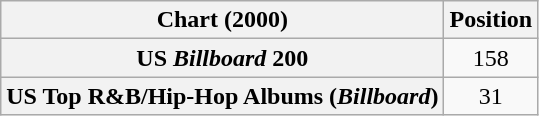<table class="wikitable sortable plainrowheaders" style="text-align:center">
<tr>
<th scope="col">Chart (2000)</th>
<th scope="col">Position</th>
</tr>
<tr>
<th scope="row">US <em>Billboard</em> 200</th>
<td>158</td>
</tr>
<tr>
<th scope="row">US Top R&B/Hip-Hop Albums (<em>Billboard</em>)</th>
<td>31</td>
</tr>
</table>
